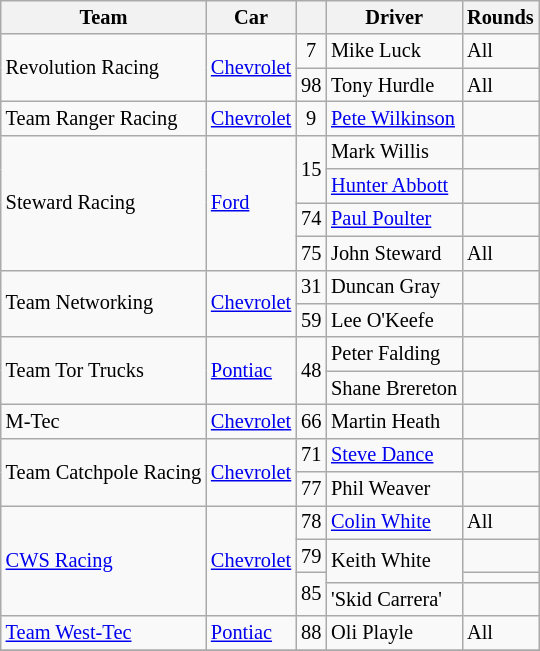<table class="wikitable" style="font-size: 85%">
<tr>
<th>Team</th>
<th>Car</th>
<th></th>
<th>Driver</th>
<th>Rounds</th>
</tr>
<tr>
<td rowspan=2>Revolution Racing</td>
<td rowspan=2><a href='#'>Chevrolet</a></td>
<td align=center>7</td>
<td> Mike Luck</td>
<td>All</td>
</tr>
<tr>
<td align=center>98</td>
<td> Tony Hurdle</td>
<td>All</td>
</tr>
<tr>
<td>Team Ranger Racing</td>
<td><a href='#'>Chevrolet</a></td>
<td align=center>9</td>
<td> <a href='#'>Pete Wilkinson</a></td>
<td></td>
</tr>
<tr>
<td rowspan=4>Steward Racing</td>
<td rowspan=4><a href='#'>Ford</a></td>
<td rowspan=2 align=center>15</td>
<td> Mark Willis</td>
<td></td>
</tr>
<tr>
<td> <a href='#'>Hunter Abbott</a></td>
<td></td>
</tr>
<tr>
<td align=center>74</td>
<td> <a href='#'>Paul Poulter</a></td>
<td></td>
</tr>
<tr>
<td align=center>75</td>
<td> John Steward</td>
<td>All</td>
</tr>
<tr>
<td rowspan=2>Team Networking</td>
<td rowspan=2><a href='#'>Chevrolet</a></td>
<td align=center>31</td>
<td> Duncan Gray</td>
<td></td>
</tr>
<tr>
<td align=center>59</td>
<td> Lee O'Keefe</td>
<td></td>
</tr>
<tr>
<td rowspan=2>Team Tor Trucks</td>
<td rowspan=2><a href='#'>Pontiac</a></td>
<td rowspan=2 align=center>48</td>
<td> Peter Falding</td>
<td></td>
</tr>
<tr>
<td> Shane Brereton</td>
<td></td>
</tr>
<tr>
<td>M-Tec</td>
<td><a href='#'>Chevrolet</a></td>
<td align=center>66</td>
<td> Martin Heath</td>
<td></td>
</tr>
<tr>
<td rowspan=2>Team Catchpole Racing</td>
<td rowspan=2><a href='#'>Chevrolet</a></td>
<td align=center>71</td>
<td> <a href='#'>Steve Dance</a></td>
<td></td>
</tr>
<tr>
<td align=center>77</td>
<td> Phil Weaver</td>
<td></td>
</tr>
<tr>
<td rowspan=4><a href='#'>CWS Racing</a></td>
<td rowspan=4><a href='#'>Chevrolet</a></td>
<td align=center>78</td>
<td> <a href='#'>Colin White</a></td>
<td>All</td>
</tr>
<tr>
<td align=center>79</td>
<td rowspan=2> Keith White</td>
<td></td>
</tr>
<tr>
<td rowspan=2 align=center>85</td>
<td></td>
</tr>
<tr>
<td> 'Skid Carrera'</td>
<td></td>
</tr>
<tr>
<td><a href='#'>Team West-Tec</a></td>
<td><a href='#'>Pontiac</a></td>
<td align=center>88</td>
<td> Oli Playle</td>
<td>All</td>
</tr>
<tr>
</tr>
</table>
